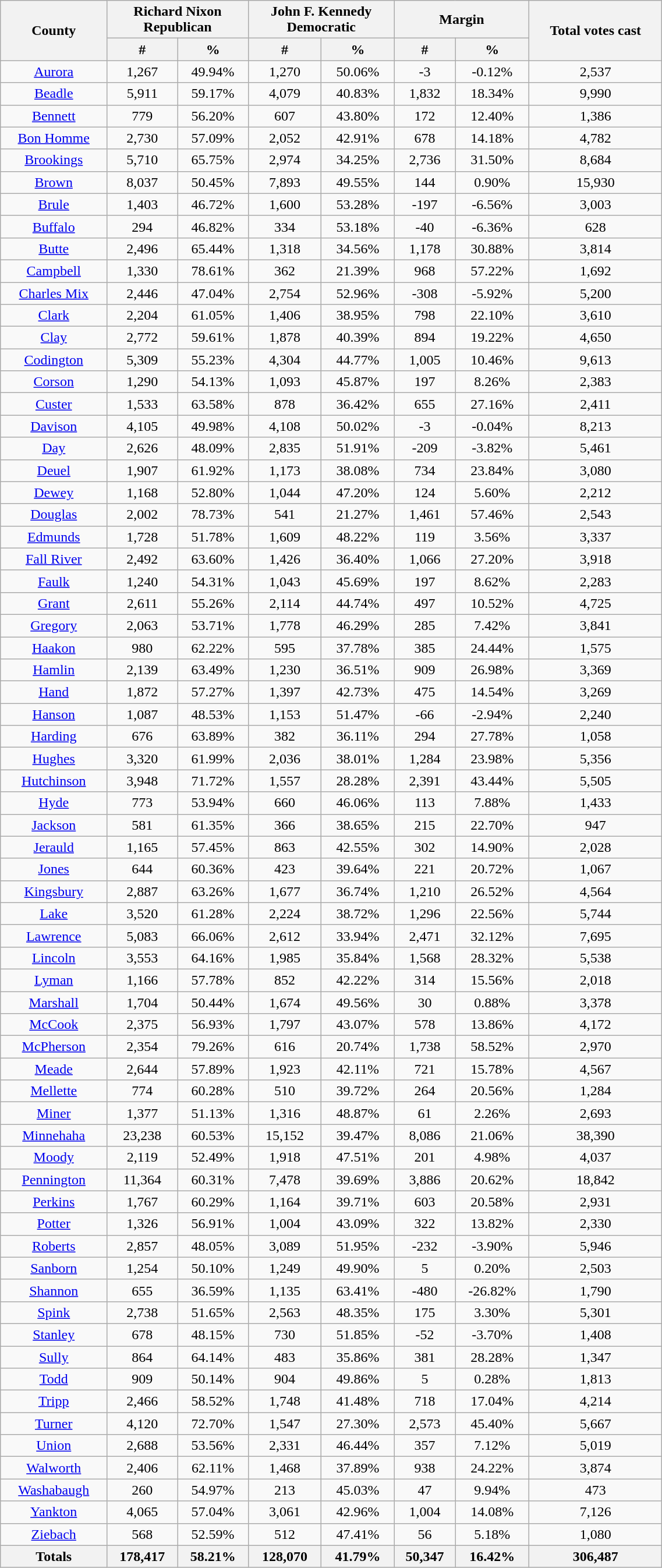<table class="wikitable sortable" width="60%">
<tr>
<th rowspan="2">County</th>
<th colspan="2">Richard Nixon<br>Republican</th>
<th colspan="2">John F. Kennedy<br>Democratic</th>
<th colspan="2">Margin</th>
<th rowspan="2">Total votes cast</th>
</tr>
<tr style="text-align:center;">
<th data-sort-type="number">#</th>
<th data-sort-type="number">%</th>
<th data-sort-type="number">#</th>
<th data-sort-type="number">%</th>
<th data-sort-type="number">#</th>
<th data-sort-type="number">%</th>
</tr>
<tr style="text-align:center;">
<td><a href='#'>Aurora</a></td>
<td>1,267</td>
<td>49.94%</td>
<td>1,270</td>
<td>50.06%</td>
<td>-3</td>
<td>-0.12%</td>
<td>2,537</td>
</tr>
<tr style="text-align:center;">
<td><a href='#'>Beadle</a></td>
<td>5,911</td>
<td>59.17%</td>
<td>4,079</td>
<td>40.83%</td>
<td>1,832</td>
<td>18.34%</td>
<td>9,990</td>
</tr>
<tr style="text-align:center;">
<td><a href='#'>Bennett</a></td>
<td>779</td>
<td>56.20%</td>
<td>607</td>
<td>43.80%</td>
<td>172</td>
<td>12.40%</td>
<td>1,386</td>
</tr>
<tr style="text-align:center;">
<td><a href='#'>Bon Homme</a></td>
<td>2,730</td>
<td>57.09%</td>
<td>2,052</td>
<td>42.91%</td>
<td>678</td>
<td>14.18%</td>
<td>4,782</td>
</tr>
<tr style="text-align:center;">
<td><a href='#'>Brookings</a></td>
<td>5,710</td>
<td>65.75%</td>
<td>2,974</td>
<td>34.25%</td>
<td>2,736</td>
<td>31.50%</td>
<td>8,684</td>
</tr>
<tr style="text-align:center;">
<td><a href='#'>Brown</a></td>
<td>8,037</td>
<td>50.45%</td>
<td>7,893</td>
<td>49.55%</td>
<td>144</td>
<td>0.90%</td>
<td>15,930</td>
</tr>
<tr style="text-align:center;">
<td><a href='#'>Brule</a></td>
<td>1,403</td>
<td>46.72%</td>
<td>1,600</td>
<td>53.28%</td>
<td>-197</td>
<td>-6.56%</td>
<td>3,003</td>
</tr>
<tr style="text-align:center;">
<td><a href='#'>Buffalo</a></td>
<td>294</td>
<td>46.82%</td>
<td>334</td>
<td>53.18%</td>
<td>-40</td>
<td>-6.36%</td>
<td>628</td>
</tr>
<tr style="text-align:center;">
<td><a href='#'>Butte</a></td>
<td>2,496</td>
<td>65.44%</td>
<td>1,318</td>
<td>34.56%</td>
<td>1,178</td>
<td>30.88%</td>
<td>3,814</td>
</tr>
<tr style="text-align:center;">
<td><a href='#'>Campbell</a></td>
<td>1,330</td>
<td>78.61%</td>
<td>362</td>
<td>21.39%</td>
<td>968</td>
<td>57.22%</td>
<td>1,692</td>
</tr>
<tr style="text-align:center;">
<td><a href='#'>Charles Mix</a></td>
<td>2,446</td>
<td>47.04%</td>
<td>2,754</td>
<td>52.96%</td>
<td>-308</td>
<td>-5.92%</td>
<td>5,200</td>
</tr>
<tr style="text-align:center;">
<td><a href='#'>Clark</a></td>
<td>2,204</td>
<td>61.05%</td>
<td>1,406</td>
<td>38.95%</td>
<td>798</td>
<td>22.10%</td>
<td>3,610</td>
</tr>
<tr style="text-align:center;">
<td><a href='#'>Clay</a></td>
<td>2,772</td>
<td>59.61%</td>
<td>1,878</td>
<td>40.39%</td>
<td>894</td>
<td>19.22%</td>
<td>4,650</td>
</tr>
<tr style="text-align:center;">
<td><a href='#'>Codington</a></td>
<td>5,309</td>
<td>55.23%</td>
<td>4,304</td>
<td>44.77%</td>
<td>1,005</td>
<td>10.46%</td>
<td>9,613</td>
</tr>
<tr style="text-align:center;">
<td><a href='#'>Corson</a></td>
<td>1,290</td>
<td>54.13%</td>
<td>1,093</td>
<td>45.87%</td>
<td>197</td>
<td>8.26%</td>
<td>2,383</td>
</tr>
<tr style="text-align:center;">
<td><a href='#'>Custer</a></td>
<td>1,533</td>
<td>63.58%</td>
<td>878</td>
<td>36.42%</td>
<td>655</td>
<td>27.16%</td>
<td>2,411</td>
</tr>
<tr style="text-align:center;">
<td><a href='#'>Davison</a></td>
<td>4,105</td>
<td>49.98%</td>
<td>4,108</td>
<td>50.02%</td>
<td>-3</td>
<td>-0.04%</td>
<td>8,213</td>
</tr>
<tr style="text-align:center;">
<td><a href='#'>Day</a></td>
<td>2,626</td>
<td>48.09%</td>
<td>2,835</td>
<td>51.91%</td>
<td>-209</td>
<td>-3.82%</td>
<td>5,461</td>
</tr>
<tr style="text-align:center;">
<td><a href='#'>Deuel</a></td>
<td>1,907</td>
<td>61.92%</td>
<td>1,173</td>
<td>38.08%</td>
<td>734</td>
<td>23.84%</td>
<td>3,080</td>
</tr>
<tr style="text-align:center;">
<td><a href='#'>Dewey</a></td>
<td>1,168</td>
<td>52.80%</td>
<td>1,044</td>
<td>47.20%</td>
<td>124</td>
<td>5.60%</td>
<td>2,212</td>
</tr>
<tr style="text-align:center;">
<td><a href='#'>Douglas</a></td>
<td>2,002</td>
<td>78.73%</td>
<td>541</td>
<td>21.27%</td>
<td>1,461</td>
<td>57.46%</td>
<td>2,543</td>
</tr>
<tr style="text-align:center;">
<td><a href='#'>Edmunds</a></td>
<td>1,728</td>
<td>51.78%</td>
<td>1,609</td>
<td>48.22%</td>
<td>119</td>
<td>3.56%</td>
<td>3,337</td>
</tr>
<tr style="text-align:center;">
<td><a href='#'>Fall River</a></td>
<td>2,492</td>
<td>63.60%</td>
<td>1,426</td>
<td>36.40%</td>
<td>1,066</td>
<td>27.20%</td>
<td>3,918</td>
</tr>
<tr style="text-align:center;">
<td><a href='#'>Faulk</a></td>
<td>1,240</td>
<td>54.31%</td>
<td>1,043</td>
<td>45.69%</td>
<td>197</td>
<td>8.62%</td>
<td>2,283</td>
</tr>
<tr style="text-align:center;">
<td><a href='#'>Grant</a></td>
<td>2,611</td>
<td>55.26%</td>
<td>2,114</td>
<td>44.74%</td>
<td>497</td>
<td>10.52%</td>
<td>4,725</td>
</tr>
<tr style="text-align:center;">
<td><a href='#'>Gregory</a></td>
<td>2,063</td>
<td>53.71%</td>
<td>1,778</td>
<td>46.29%</td>
<td>285</td>
<td>7.42%</td>
<td>3,841</td>
</tr>
<tr style="text-align:center;">
<td><a href='#'>Haakon</a></td>
<td>980</td>
<td>62.22%</td>
<td>595</td>
<td>37.78%</td>
<td>385</td>
<td>24.44%</td>
<td>1,575</td>
</tr>
<tr style="text-align:center;">
<td><a href='#'>Hamlin</a></td>
<td>2,139</td>
<td>63.49%</td>
<td>1,230</td>
<td>36.51%</td>
<td>909</td>
<td>26.98%</td>
<td>3,369</td>
</tr>
<tr style="text-align:center;">
<td><a href='#'>Hand</a></td>
<td>1,872</td>
<td>57.27%</td>
<td>1,397</td>
<td>42.73%</td>
<td>475</td>
<td>14.54%</td>
<td>3,269</td>
</tr>
<tr style="text-align:center;">
<td><a href='#'>Hanson</a></td>
<td>1,087</td>
<td>48.53%</td>
<td>1,153</td>
<td>51.47%</td>
<td>-66</td>
<td>-2.94%</td>
<td>2,240</td>
</tr>
<tr style="text-align:center;">
<td><a href='#'>Harding</a></td>
<td>676</td>
<td>63.89%</td>
<td>382</td>
<td>36.11%</td>
<td>294</td>
<td>27.78%</td>
<td>1,058</td>
</tr>
<tr style="text-align:center;">
<td><a href='#'>Hughes</a></td>
<td>3,320</td>
<td>61.99%</td>
<td>2,036</td>
<td>38.01%</td>
<td>1,284</td>
<td>23.98%</td>
<td>5,356</td>
</tr>
<tr style="text-align:center;">
<td><a href='#'>Hutchinson</a></td>
<td>3,948</td>
<td>71.72%</td>
<td>1,557</td>
<td>28.28%</td>
<td>2,391</td>
<td>43.44%</td>
<td>5,505</td>
</tr>
<tr style="text-align:center;">
<td><a href='#'>Hyde</a></td>
<td>773</td>
<td>53.94%</td>
<td>660</td>
<td>46.06%</td>
<td>113</td>
<td>7.88%</td>
<td>1,433</td>
</tr>
<tr style="text-align:center;">
<td><a href='#'>Jackson</a></td>
<td>581</td>
<td>61.35%</td>
<td>366</td>
<td>38.65%</td>
<td>215</td>
<td>22.70%</td>
<td>947</td>
</tr>
<tr style="text-align:center;">
<td><a href='#'>Jerauld</a></td>
<td>1,165</td>
<td>57.45%</td>
<td>863</td>
<td>42.55%</td>
<td>302</td>
<td>14.90%</td>
<td>2,028</td>
</tr>
<tr style="text-align:center;">
<td><a href='#'>Jones</a></td>
<td>644</td>
<td>60.36%</td>
<td>423</td>
<td>39.64%</td>
<td>221</td>
<td>20.72%</td>
<td>1,067</td>
</tr>
<tr style="text-align:center;">
<td><a href='#'>Kingsbury</a></td>
<td>2,887</td>
<td>63.26%</td>
<td>1,677</td>
<td>36.74%</td>
<td>1,210</td>
<td>26.52%</td>
<td>4,564</td>
</tr>
<tr style="text-align:center;">
<td><a href='#'>Lake</a></td>
<td>3,520</td>
<td>61.28%</td>
<td>2,224</td>
<td>38.72%</td>
<td>1,296</td>
<td>22.56%</td>
<td>5,744</td>
</tr>
<tr style="text-align:center;">
<td><a href='#'>Lawrence</a></td>
<td>5,083</td>
<td>66.06%</td>
<td>2,612</td>
<td>33.94%</td>
<td>2,471</td>
<td>32.12%</td>
<td>7,695</td>
</tr>
<tr style="text-align:center;">
<td><a href='#'>Lincoln</a></td>
<td>3,553</td>
<td>64.16%</td>
<td>1,985</td>
<td>35.84%</td>
<td>1,568</td>
<td>28.32%</td>
<td>5,538</td>
</tr>
<tr style="text-align:center;">
<td><a href='#'>Lyman</a></td>
<td>1,166</td>
<td>57.78%</td>
<td>852</td>
<td>42.22%</td>
<td>314</td>
<td>15.56%</td>
<td>2,018</td>
</tr>
<tr style="text-align:center;">
<td><a href='#'>Marshall</a></td>
<td>1,704</td>
<td>50.44%</td>
<td>1,674</td>
<td>49.56%</td>
<td>30</td>
<td>0.88%</td>
<td>3,378</td>
</tr>
<tr style="text-align:center;">
<td><a href='#'>McCook</a></td>
<td>2,375</td>
<td>56.93%</td>
<td>1,797</td>
<td>43.07%</td>
<td>578</td>
<td>13.86%</td>
<td>4,172</td>
</tr>
<tr style="text-align:center;">
<td><a href='#'>McPherson</a></td>
<td>2,354</td>
<td>79.26%</td>
<td>616</td>
<td>20.74%</td>
<td>1,738</td>
<td>58.52%</td>
<td>2,970</td>
</tr>
<tr style="text-align:center;">
<td><a href='#'>Meade</a></td>
<td>2,644</td>
<td>57.89%</td>
<td>1,923</td>
<td>42.11%</td>
<td>721</td>
<td>15.78%</td>
<td>4,567</td>
</tr>
<tr style="text-align:center;">
<td><a href='#'>Mellette</a></td>
<td>774</td>
<td>60.28%</td>
<td>510</td>
<td>39.72%</td>
<td>264</td>
<td>20.56%</td>
<td>1,284</td>
</tr>
<tr style="text-align:center;">
<td><a href='#'>Miner</a></td>
<td>1,377</td>
<td>51.13%</td>
<td>1,316</td>
<td>48.87%</td>
<td>61</td>
<td>2.26%</td>
<td>2,693</td>
</tr>
<tr style="text-align:center;">
<td><a href='#'>Minnehaha</a></td>
<td>23,238</td>
<td>60.53%</td>
<td>15,152</td>
<td>39.47%</td>
<td>8,086</td>
<td>21.06%</td>
<td>38,390</td>
</tr>
<tr style="text-align:center;">
<td><a href='#'>Moody</a></td>
<td>2,119</td>
<td>52.49%</td>
<td>1,918</td>
<td>47.51%</td>
<td>201</td>
<td>4.98%</td>
<td>4,037</td>
</tr>
<tr style="text-align:center;">
<td><a href='#'>Pennington</a></td>
<td>11,364</td>
<td>60.31%</td>
<td>7,478</td>
<td>39.69%</td>
<td>3,886</td>
<td>20.62%</td>
<td>18,842</td>
</tr>
<tr style="text-align:center;">
<td><a href='#'>Perkins</a></td>
<td>1,767</td>
<td>60.29%</td>
<td>1,164</td>
<td>39.71%</td>
<td>603</td>
<td>20.58%</td>
<td>2,931</td>
</tr>
<tr style="text-align:center;">
<td><a href='#'>Potter</a></td>
<td>1,326</td>
<td>56.91%</td>
<td>1,004</td>
<td>43.09%</td>
<td>322</td>
<td>13.82%</td>
<td>2,330</td>
</tr>
<tr style="text-align:center;">
<td><a href='#'>Roberts</a></td>
<td>2,857</td>
<td>48.05%</td>
<td>3,089</td>
<td>51.95%</td>
<td>-232</td>
<td>-3.90%</td>
<td>5,946</td>
</tr>
<tr style="text-align:center;">
<td><a href='#'>Sanborn</a></td>
<td>1,254</td>
<td>50.10%</td>
<td>1,249</td>
<td>49.90%</td>
<td>5</td>
<td>0.20%</td>
<td>2,503</td>
</tr>
<tr style="text-align:center;">
<td><a href='#'>Shannon</a></td>
<td>655</td>
<td>36.59%</td>
<td>1,135</td>
<td>63.41%</td>
<td>-480</td>
<td>-26.82%</td>
<td>1,790</td>
</tr>
<tr style="text-align:center;">
<td><a href='#'>Spink</a></td>
<td>2,738</td>
<td>51.65%</td>
<td>2,563</td>
<td>48.35%</td>
<td>175</td>
<td>3.30%</td>
<td>5,301</td>
</tr>
<tr style="text-align:center;">
<td><a href='#'>Stanley</a></td>
<td>678</td>
<td>48.15%</td>
<td>730</td>
<td>51.85%</td>
<td>-52</td>
<td>-3.70%</td>
<td>1,408</td>
</tr>
<tr style="text-align:center;">
<td><a href='#'>Sully</a></td>
<td>864</td>
<td>64.14%</td>
<td>483</td>
<td>35.86%</td>
<td>381</td>
<td>28.28%</td>
<td>1,347</td>
</tr>
<tr style="text-align:center;">
<td><a href='#'>Todd</a></td>
<td>909</td>
<td>50.14%</td>
<td>904</td>
<td>49.86%</td>
<td>5</td>
<td>0.28%</td>
<td>1,813</td>
</tr>
<tr style="text-align:center;">
<td><a href='#'>Tripp</a></td>
<td>2,466</td>
<td>58.52%</td>
<td>1,748</td>
<td>41.48%</td>
<td>718</td>
<td>17.04%</td>
<td>4,214</td>
</tr>
<tr style="text-align:center;">
<td><a href='#'>Turner</a></td>
<td>4,120</td>
<td>72.70%</td>
<td>1,547</td>
<td>27.30%</td>
<td>2,573</td>
<td>45.40%</td>
<td>5,667</td>
</tr>
<tr style="text-align:center;">
<td><a href='#'>Union</a></td>
<td>2,688</td>
<td>53.56%</td>
<td>2,331</td>
<td>46.44%</td>
<td>357</td>
<td>7.12%</td>
<td>5,019</td>
</tr>
<tr style="text-align:center;">
<td><a href='#'>Walworth</a></td>
<td>2,406</td>
<td>62.11%</td>
<td>1,468</td>
<td>37.89%</td>
<td>938</td>
<td>24.22%</td>
<td>3,874</td>
</tr>
<tr style="text-align:center;">
<td><a href='#'>Washabaugh</a></td>
<td>260</td>
<td>54.97%</td>
<td>213</td>
<td>45.03%</td>
<td>47</td>
<td>9.94%</td>
<td>473</td>
</tr>
<tr style="text-align:center;">
<td><a href='#'>Yankton</a></td>
<td>4,065</td>
<td>57.04%</td>
<td>3,061</td>
<td>42.96%</td>
<td>1,004</td>
<td>14.08%</td>
<td>7,126</td>
</tr>
<tr style="text-align:center;">
<td><a href='#'>Ziebach</a></td>
<td>568</td>
<td>52.59%</td>
<td>512</td>
<td>47.41%</td>
<td>56</td>
<td>5.18%</td>
<td>1,080</td>
</tr>
<tr style="text-align:center;">
<th>Totals</th>
<th>178,417</th>
<th>58.21%</th>
<th>128,070</th>
<th>41.79%</th>
<th>50,347</th>
<th>16.42%</th>
<th>306,487</th>
</tr>
</table>
